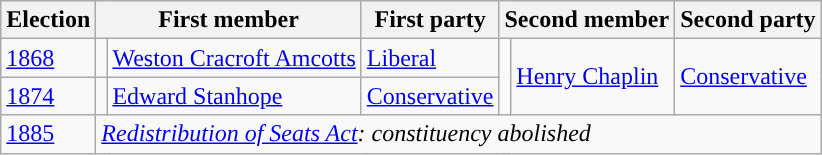<table class="wikitable">
<tr>
<th>Election</th>
<th colspan="2">First member</th>
<th>First party</th>
<th colspan="2">Second member</th>
<th>Second party</th>
</tr>
<tr>
<td><a href='#'>1868</a></td>
<td style="color:inherit;background-color: "></td>
<td><a href='#'>Weston Cracroft Amcotts</a></td>
<td><a href='#'>Liberal</a></td>
<td rowspan="2" style="color:inherit;background-color: "></td>
<td rowspan="2"><a href='#'>Henry Chaplin</a></td>
<td rowspan="2"><a href='#'>Conservative</a></td>
</tr>
<tr>
<td><a href='#'>1874</a></td>
<td style="color:inherit;background-color: "></td>
<td><a href='#'>Edward Stanhope</a></td>
<td><a href='#'>Conservative</a></td>
</tr>
<tr>
<td><a href='#'>1885</a></td>
<td colspan="6"><em><a href='#'>Redistribution of Seats Act</a>: constituency abolished</em></td>
</tr>
</table>
